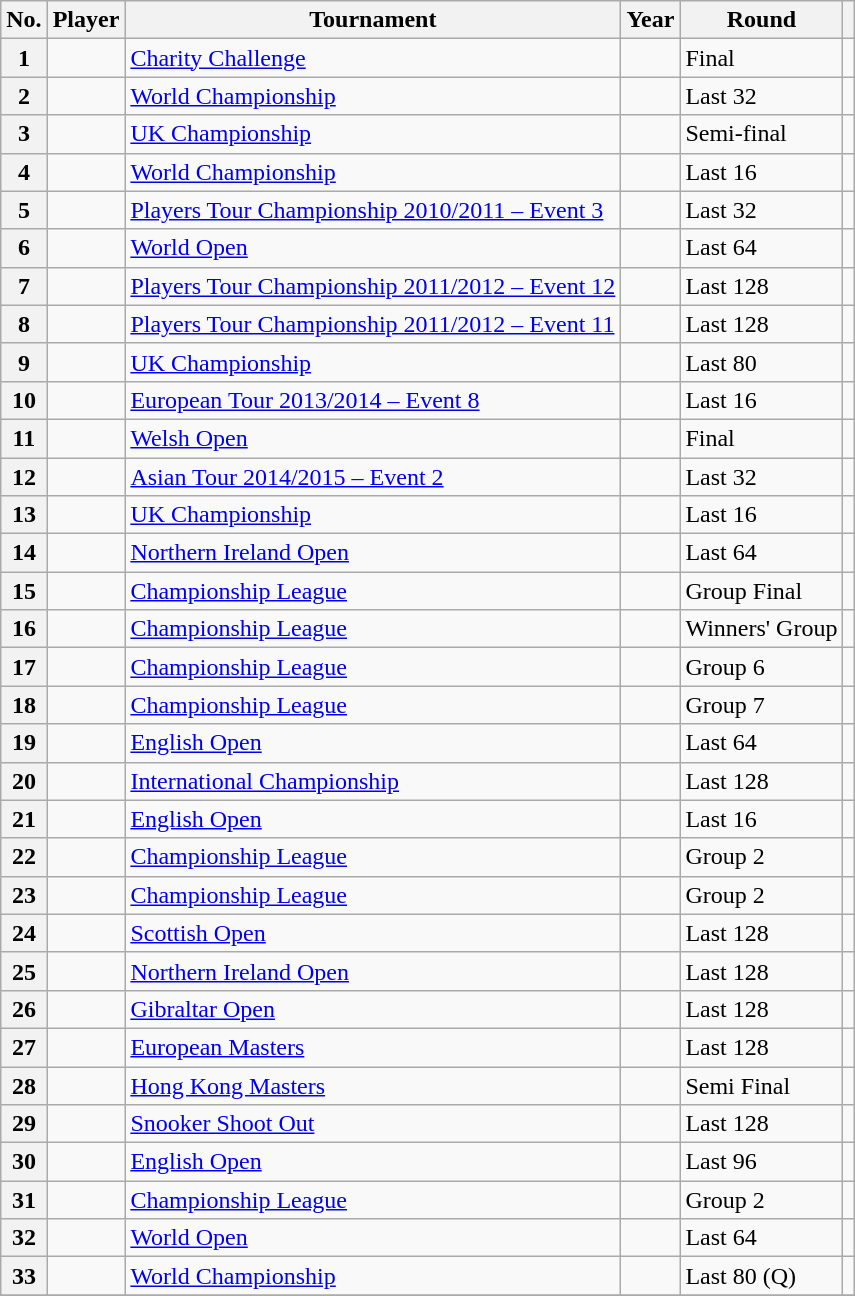<table class="wikitable plainrowheaders sortable sticky-header">
<tr>
<th>No.</th>
<th>Player</th>
<th>Tournament</th>
<th>Year</th>
<th>Round</th>
<th class="unsortable"></th>
</tr>
<tr>
<th scope="row">1</th>
<td></td>
<td><a href='#'>Charity Challenge</a></td>
<td style="text-align:center;"></td>
<td>Final </td>
<td></td>
</tr>
<tr>
<th scope="row">2</th>
<td></td>
<td><a href='#'>World Championship</a></td>
<td style="text-align:center;"></td>
<td>Last 32</td>
<td></td>
</tr>
<tr>
<th scope="row">3</th>
<td></td>
<td><a href='#'>UK Championship</a></td>
<td style="text-align:center;"></td>
<td>Semi-final </td>
<td></td>
</tr>
<tr>
<th scope="row">4</th>
<td></td>
<td><a href='#'>World Championship</a></td>
<td style="text-align:center;"></td>
<td>Last 16</td>
<td></td>
</tr>
<tr>
<th scope="row">5</th>
<td></td>
<td><a href='#'>Players Tour Championship 2010/2011 – Event 3</a></td>
<td style="text-align:center;"></td>
<td>Last 32</td>
<td></td>
</tr>
<tr>
<th scope="row">6</th>
<td></td>
<td><a href='#'>World Open</a></td>
<td style="text-align:center;"></td>
<td>Last 64 </td>
<td></td>
</tr>
<tr>
<th scope="row">7</th>
<td></td>
<td><a href='#'>Players Tour Championship 2011/2012 – Event 12</a></td>
<td style="text-align:center;"></td>
<td>Last 128</td>
<td></td>
</tr>
<tr>
<th scope="row">8</th>
<td></td>
<td><a href='#'>Players Tour Championship 2011/2012 – Event 11</a></td>
<td style="text-align:center;"></td>
<td>Last 128</td>
<td></td>
</tr>
<tr>
<th scope="row">9</th>
<td></td>
<td><a href='#'>UK Championship</a></td>
<td style="text-align:center;"></td>
<td>Last 80 </td>
<td></td>
</tr>
<tr>
<th scope="row">10</th>
<td></td>
<td><a href='#'>European Tour 2013/2014 – Event 8</a></td>
<td style="text-align:center;"></td>
<td>Last 16</td>
<td></td>
</tr>
<tr>
<th scope="row">11</th>
<td></td>
<td><a href='#'>Welsh Open</a></td>
<td style="text-align:center;"></td>
<td>Final</td>
<td></td>
</tr>
<tr>
<th scope="row">12</th>
<td></td>
<td><a href='#'>Asian Tour 2014/2015 – Event 2</a></td>
<td style="text-align:center;"></td>
<td>Last 32</td>
<td></td>
</tr>
<tr>
<th scope="row">13</th>
<td></td>
<td><a href='#'>UK Championship</a></td>
<td style="text-align:center;"></td>
<td>Last 16</td>
<td></td>
</tr>
<tr>
<th scope="row">14</th>
<td></td>
<td><a href='#'>Northern Ireland Open</a></td>
<td style="text-align:center;"></td>
<td>Last 64</td>
<td></td>
</tr>
<tr>
<th scope="row">15</th>
<td></td>
<td><a href='#'>Championship League</a></td>
<td style="text-align:center;"></td>
<td>Group Final </td>
<td></td>
</tr>
<tr>
<th scope="row">16</th>
<td></td>
<td><a href='#'>Championship League</a></td>
<td style="text-align:center;"></td>
<td>Winners' Group </td>
<td></td>
</tr>
<tr>
<th scope="row">17</th>
<td></td>
<td><a href='#'>Championship League</a></td>
<td style="text-align:center;"></td>
<td>Group 6 </td>
<td></td>
</tr>
<tr>
<th scope="row">18</th>
<td></td>
<td><a href='#'>Championship League</a></td>
<td style="text-align:center;"></td>
<td>Group 7</td>
<td></td>
</tr>
<tr>
<th scope="row">19</th>
<td></td>
<td><a href='#'>English Open</a></td>
<td style="text-align:center;"></td>
<td>Last 64</td>
<td></td>
</tr>
<tr>
<th scope="row">20</th>
<td></td>
<td><a href='#'>International Championship</a></td>
<td style="text-align:center;"></td>
<td>Last 128 </td>
<td></td>
</tr>
<tr>
<th scope="row">21</th>
<td></td>
<td><a href='#'>English Open</a></td>
<td style="text-align:center;"></td>
<td>Last 16 </td>
<td></td>
</tr>
<tr>
<th scope="row">22</th>
<td></td>
<td><a href='#'>Championship League</a></td>
<td style="text-align:center;"></td>
<td>Group 2 </td>
<td></td>
</tr>
<tr>
<th scope="row">23</th>
<td></td>
<td><a href='#'>Championship League</a></td>
<td style="text-align:center;"></td>
<td>Group 2 </td>
<td></td>
</tr>
<tr>
<th scope="row">24</th>
<td></td>
<td><a href='#'>Scottish Open</a></td>
<td style="text-align:center;"></td>
<td>Last 128 </td>
<td></td>
</tr>
<tr>
<th scope="row">25</th>
<td></td>
<td><a href='#'>Northern Ireland Open</a></td>
<td style="text-align:center;"></td>
<td>Last 128</td>
<td></td>
</tr>
<tr>
<th scope="row">26</th>
<td></td>
<td><a href='#'>Gibraltar Open</a></td>
<td style="text-align:center;"></td>
<td>Last 128</td>
<td></td>
</tr>
<tr>
<th scope="row">27</th>
<td></td>
<td><a href='#'>European Masters</a></td>
<td style="text-align:center;"></td>
<td>Last 128 </td>
<td></td>
</tr>
<tr>
<th scope="row">28</th>
<td></td>
<td><a href='#'>Hong Kong Masters</a></td>
<td style="text-align:center;"></td>
<td>Semi Final </td>
<td></td>
</tr>
<tr>
<th scope="row">29</th>
<td></td>
<td><a href='#'>Snooker Shoot Out</a></td>
<td style="text-align:center;"></td>
<td>Last 128 </td>
<td></td>
</tr>
<tr>
<th scope="row">30</th>
<td></td>
<td><a href='#'>English Open</a></td>
<td style="text-align:center;"></td>
<td>Last 96 </td>
<td></td>
</tr>
<tr>
<th scope="row">31</th>
<td></td>
<td><a href='#'>Championship League</a></td>
<td style="text-align:center;"></td>
<td>Group 2</td>
<td></td>
</tr>
<tr>
<th scope="row">32</th>
<td></td>
<td><a href='#'>World Open</a></td>
<td style="text-align:center;"></td>
<td>Last 64</td>
<td></td>
</tr>
<tr>
<th scope="row">33</th>
<td></td>
<td><a href='#'>World Championship</a></td>
<td style="text-align:center;"></td>
<td>Last 80 (Q)</td>
<td></td>
</tr>
<tr>
</tr>
</table>
